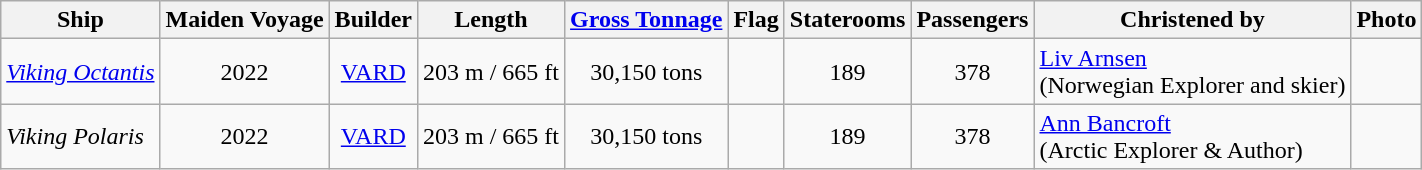<table class="wikitable">
<tr>
<th>Ship</th>
<th>Maiden Voyage</th>
<th>Builder</th>
<th>Length</th>
<th><a href='#'>Gross Tonnage</a></th>
<th>Flag</th>
<th>Staterooms</th>
<th>Passengers</th>
<th>Christened by</th>
<th>Photo</th>
</tr>
<tr>
<td><em><a href='#'>Viking Octantis</a></em></td>
<td align=center>2022</td>
<td align=center><a href='#'>VARD</a></td>
<td align="Center">203 m / 665 ft</td>
<td align=center>30,150 tons</td>
<td align="Center"></td>
<td align="Center">189</td>
<td align="Center">378</td>
<td><a href='#'>Liv Arnsen</a><br>(Norwegian Explorer and skier)</td>
<td></td>
</tr>
<tr>
<td><em>Viking Polaris</em></td>
<td align=center>2022</td>
<td align=center><a href='#'>VARD</a></td>
<td align="Center">203 m / 665 ft</td>
<td align=center>30,150 tons</td>
<td align="Center"></td>
<td align="Center">189</td>
<td align="Center">378</td>
<td><a href='#'>Ann Bancroft</a><br>(Arctic Explorer & Author)</td>
<td></td>
</tr>
</table>
